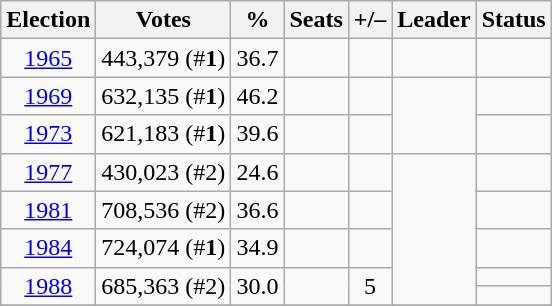<table class=wikitable style=text-align:center>
<tr>
<th>Election</th>
<th>Votes</th>
<th>%</th>
<th>Seats</th>
<th>+/–</th>
<th>Leader</th>
<th>Status</th>
</tr>
<tr>
<td><a href='#'>1965</a></td>
<td>443,379 (#<strong>1</strong>)</td>
<td>36.7</td>
<td></td>
<td></td>
<td></td>
<td></td>
</tr>
<tr>
<td><a href='#'>1969</a></td>
<td>632,135 (#<strong>1</strong>)</td>
<td>46.2</td>
<td></td>
<td></td>
<td rowspan=2></td>
<td></td>
</tr>
<tr>
<td><a href='#'>1973</a></td>
<td>621,183 (#<strong>1</strong>)</td>
<td>39.6</td>
<td></td>
<td></td>
<td></td>
</tr>
<tr>
<td><a href='#'>1977</a></td>
<td>430,023 (#2)</td>
<td>24.6</td>
<td></td>
<td></td>
<td rowspan=5></td>
<td></td>
</tr>
<tr>
<td><a href='#'>1981</a></td>
<td>708,536 (#2)</td>
<td>36.6</td>
<td></td>
<td></td>
<td></td>
</tr>
<tr>
<td><a href='#'>1984</a></td>
<td>724,074 (#<strong>1</strong>)</td>
<td>34.9</td>
<td></td>
<td></td>
<td></td>
</tr>
<tr>
<td rowspan=2><a href='#'>1988</a></td>
<td rowspan=2>685,363 (#2)</td>
<td rowspan=2>30.0</td>
<td rowspan=2></td>
<td rowspan=2> 5</td>
<td></td>
</tr>
<tr>
<td></td>
</tr>
<tr>
</tr>
</table>
